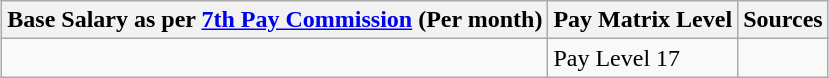<table class="wikitable mw-collapsible" style="margin: 1ex 0 1ex 1ex; ">
<tr>
<th>Base Salary as per <a href='#'>7th Pay Commission</a> (Per month)</th>
<th>Pay Matrix Level</th>
<th>Sources</th>
</tr>
<tr>
<td></td>
<td>Pay Level 17</td>
<td></td>
</tr>
</table>
